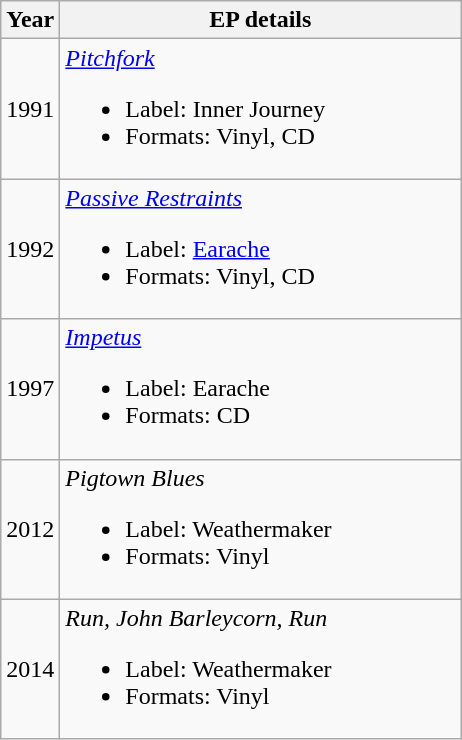<table class="wikitable" border="1">
<tr>
<th>Year</th>
<th width="260">EP details</th>
</tr>
<tr>
<td align="center">1991</td>
<td><em><a href='#'>Pitchfork</a></em><br><ul><li>Label: Inner Journey</li><li>Formats: Vinyl, CD</li></ul></td>
</tr>
<tr>
<td align="center">1992</td>
<td><em><a href='#'>Passive Restraints</a></em><br><ul><li>Label: <a href='#'>Earache</a></li><li>Formats: Vinyl, CD</li></ul></td>
</tr>
<tr>
<td align="center">1997</td>
<td><em><a href='#'>Impetus</a></em><br><ul><li>Label: Earache</li><li>Formats: CD</li></ul></td>
</tr>
<tr>
<td align="center">2012</td>
<td><em>Pigtown Blues</em><br><ul><li>Label: Weathermaker</li><li>Formats: Vinyl</li></ul></td>
</tr>
<tr>
<td align="center">2014</td>
<td><em>Run, John Barleycorn, Run</em><br><ul><li>Label: Weathermaker</li><li>Formats: Vinyl</li></ul></td>
</tr>
</table>
